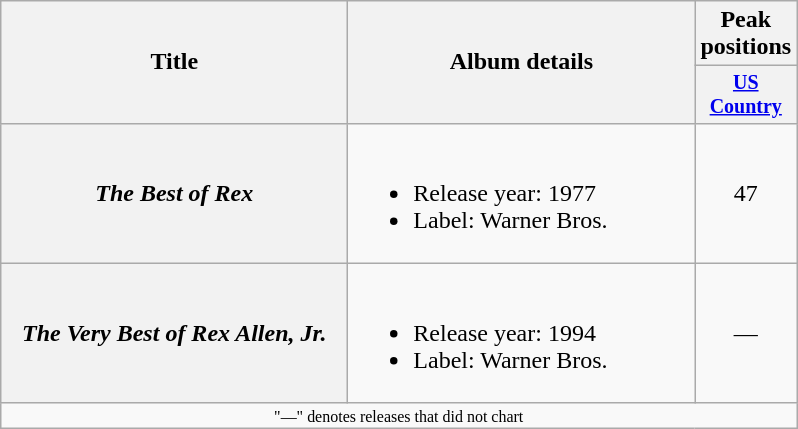<table class="wikitable plainrowheaders" style="text-align:center;">
<tr>
<th rowspan="2" style="width:14em;">Title</th>
<th rowspan="2" style="width:14em;">Album details</th>
<th>Peak positions</th>
</tr>
<tr style="font-size:smaller;">
<th width="60"><a href='#'>US Country</a><br></th>
</tr>
<tr>
<th scope="row"><em>The Best of Rex</em></th>
<td align="left"><br><ul><li>Release year: 1977</li><li>Label: Warner Bros.</li></ul></td>
<td>47</td>
</tr>
<tr>
<th scope="row"><em>The Very Best of Rex Allen, Jr.</em></th>
<td align="left"><br><ul><li>Release year: 1994</li><li>Label: Warner Bros.</li></ul></td>
<td>—</td>
</tr>
<tr>
<td colspan="4" style="font-size:8pt">"—" denotes releases that did not chart</td>
</tr>
</table>
